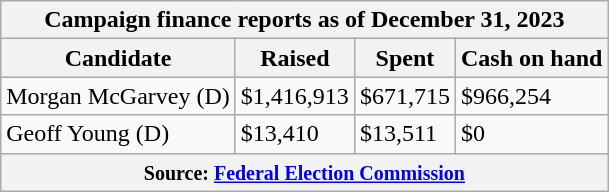<table class="wikitable sortable">
<tr>
<th colspan=4>Campaign finance reports as of December 31, 2023</th>
</tr>
<tr style="text-align:center;">
<th>Candidate</th>
<th>Raised</th>
<th>Spent</th>
<th>Cash on hand</th>
</tr>
<tr>
<td>Morgan McGarvey (D)</td>
<td>$1,416,913</td>
<td>$671,715</td>
<td>$966,254</td>
</tr>
<tr>
<td>Geoff Young (D)</td>
<td>$13,410</td>
<td>$13,511</td>
<td>$0</td>
</tr>
<tr>
<th colspan="4"><small>Source: <a href='#'>Federal Election Commission</a></small></th>
</tr>
</table>
